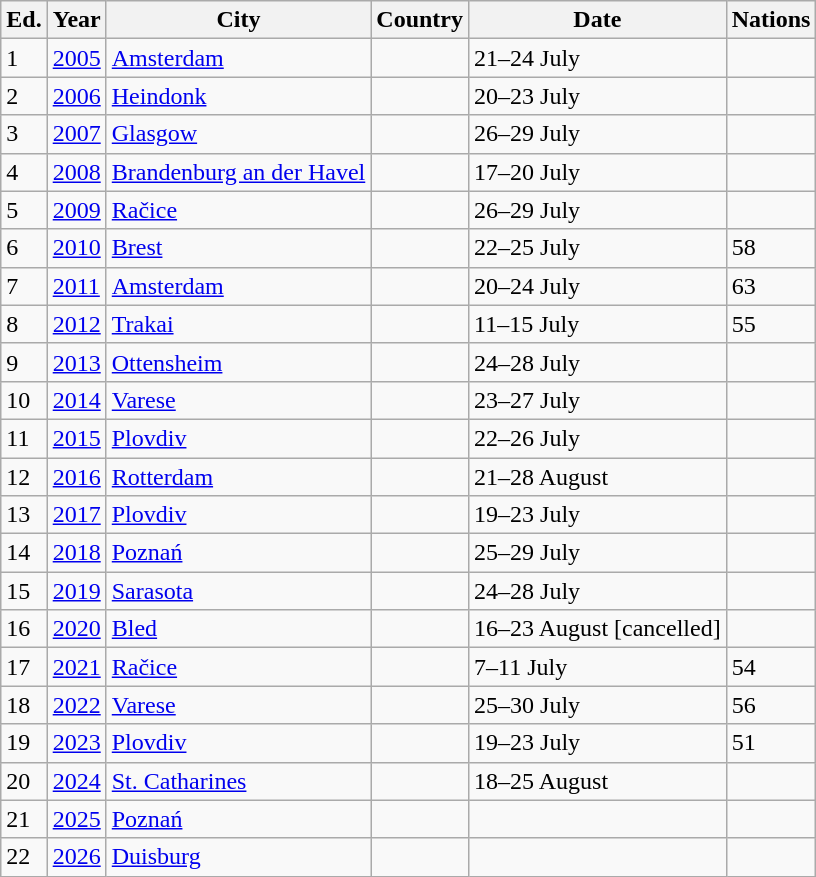<table class="wikitable">
<tr>
<th>Ed.</th>
<th>Year</th>
<th>City</th>
<th>Country</th>
<th>Date</th>
<th>Nations</th>
</tr>
<tr>
<td>1</td>
<td><a href='#'>2005</a></td>
<td><a href='#'>Amsterdam</a></td>
<td></td>
<td>21–24 July</td>
<td></td>
</tr>
<tr>
<td>2</td>
<td><a href='#'>2006</a></td>
<td><a href='#'>Heindonk</a></td>
<td></td>
<td>20–23 July</td>
<td></td>
</tr>
<tr>
<td>3</td>
<td><a href='#'>2007</a></td>
<td><a href='#'>Glasgow</a></td>
<td></td>
<td>26–29 July</td>
<td></td>
</tr>
<tr>
<td>4</td>
<td><a href='#'>2008</a></td>
<td><a href='#'>Brandenburg an der Havel</a></td>
<td></td>
<td>17–20 July</td>
<td></td>
</tr>
<tr>
<td>5</td>
<td><a href='#'>2009</a></td>
<td><a href='#'>Račice</a></td>
<td></td>
<td>26–29 July</td>
<td></td>
</tr>
<tr>
<td>6</td>
<td><a href='#'>2010</a></td>
<td><a href='#'>Brest</a></td>
<td></td>
<td>22–25 July</td>
<td>58</td>
</tr>
<tr>
<td>7</td>
<td><a href='#'>2011</a></td>
<td><a href='#'>Amsterdam</a></td>
<td></td>
<td>20–24 July</td>
<td>63</td>
</tr>
<tr>
<td>8</td>
<td><a href='#'>2012</a></td>
<td><a href='#'>Trakai</a></td>
<td></td>
<td>11–15 July</td>
<td>55</td>
</tr>
<tr>
<td>9</td>
<td><a href='#'>2013</a></td>
<td><a href='#'>Ottensheim</a></td>
<td></td>
<td>24–28 July</td>
<td></td>
</tr>
<tr>
<td>10</td>
<td><a href='#'>2014</a></td>
<td><a href='#'>Varese</a></td>
<td></td>
<td>23–27 July</td>
<td></td>
</tr>
<tr>
<td>11</td>
<td><a href='#'>2015</a></td>
<td><a href='#'>Plovdiv</a></td>
<td></td>
<td>22–26 July</td>
<td></td>
</tr>
<tr>
<td>12</td>
<td><a href='#'>2016</a></td>
<td><a href='#'>Rotterdam</a></td>
<td></td>
<td>21–28 August</td>
<td></td>
</tr>
<tr>
<td>13</td>
<td><a href='#'>2017</a></td>
<td><a href='#'>Plovdiv</a></td>
<td></td>
<td>19–23 July</td>
<td></td>
</tr>
<tr>
<td>14</td>
<td><a href='#'>2018</a></td>
<td><a href='#'>Poznań</a></td>
<td></td>
<td>25–29 July</td>
<td></td>
</tr>
<tr>
<td>15</td>
<td><a href='#'>2019</a></td>
<td><a href='#'>Sarasota</a></td>
<td></td>
<td>24–28 July</td>
<td></td>
</tr>
<tr>
<td>16</td>
<td><a href='#'>2020</a></td>
<td><a href='#'>Bled</a></td>
<td></td>
<td>16–23 August [cancelled]</td>
<td></td>
</tr>
<tr>
<td>17</td>
<td><a href='#'>2021</a></td>
<td><a href='#'>Račice</a></td>
<td></td>
<td>7–11 July</td>
<td>54</td>
</tr>
<tr>
<td>18</td>
<td><a href='#'>2022</a></td>
<td><a href='#'>Varese</a></td>
<td></td>
<td>25–30 July</td>
<td>56</td>
</tr>
<tr>
<td>19</td>
<td><a href='#'>2023</a></td>
<td><a href='#'>Plovdiv</a></td>
<td></td>
<td>19–23 July</td>
<td>51</td>
</tr>
<tr>
<td>20</td>
<td><a href='#'>2024</a></td>
<td><a href='#'>St. Catharines</a></td>
<td></td>
<td>18–25 August</td>
<td></td>
</tr>
<tr>
<td>21</td>
<td><a href='#'>2025</a></td>
<td><a href='#'>Poznań</a></td>
<td></td>
<td></td>
<td></td>
</tr>
<tr>
<td>22</td>
<td><a href='#'>2026</a></td>
<td><a href='#'>Duisburg</a></td>
<td></td>
<td></td>
<td></td>
</tr>
</table>
